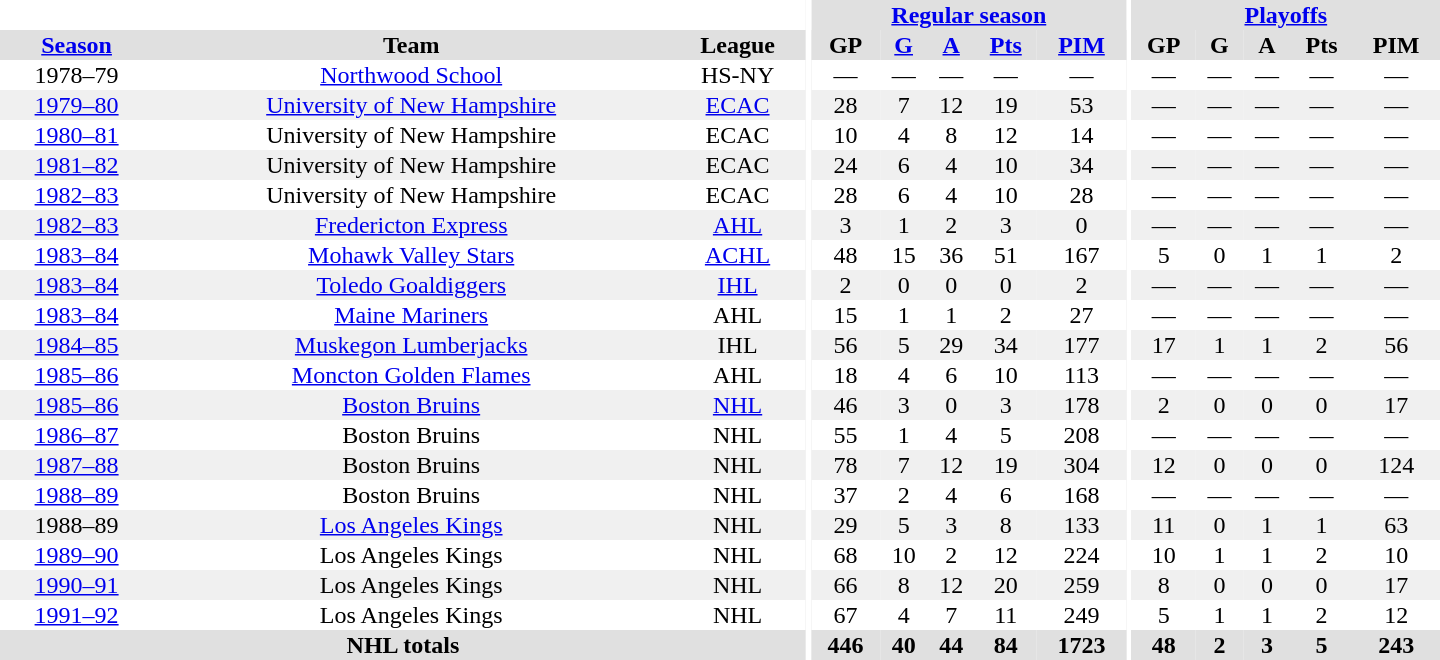<table border="0" cellpadding="1" cellspacing="0" style="text-align:center; width:60em">
<tr bgcolor="#e0e0e0">
<th colspan="3" bgcolor="#ffffff"></th>
<th rowspan="100" bgcolor="#ffffff"></th>
<th colspan="5"><a href='#'>Regular season</a></th>
<th rowspan="100" bgcolor="#ffffff"></th>
<th colspan="5"><a href='#'>Playoffs</a></th>
</tr>
<tr bgcolor="#e0e0e0">
<th><a href='#'>Season</a></th>
<th>Team</th>
<th>League</th>
<th>GP</th>
<th><a href='#'>G</a></th>
<th><a href='#'>A</a></th>
<th><a href='#'>Pts</a></th>
<th><a href='#'>PIM</a></th>
<th>GP</th>
<th>G</th>
<th>A</th>
<th>Pts</th>
<th>PIM</th>
</tr>
<tr>
<td>1978–79</td>
<td><a href='#'>Northwood School</a></td>
<td>HS-NY</td>
<td>—</td>
<td>—</td>
<td>—</td>
<td>—</td>
<td>—</td>
<td>—</td>
<td>—</td>
<td>—</td>
<td>—</td>
<td>—</td>
</tr>
<tr bgcolor="#f0f0f0">
<td><a href='#'>1979–80</a></td>
<td><a href='#'>University of New Hampshire</a></td>
<td><a href='#'>ECAC</a></td>
<td>28</td>
<td>7</td>
<td>12</td>
<td>19</td>
<td>53</td>
<td>—</td>
<td>—</td>
<td>—</td>
<td>—</td>
<td>—</td>
</tr>
<tr>
<td><a href='#'>1980–81</a></td>
<td>University of New Hampshire</td>
<td>ECAC</td>
<td>10</td>
<td>4</td>
<td>8</td>
<td>12</td>
<td>14</td>
<td>—</td>
<td>—</td>
<td>—</td>
<td>—</td>
<td>—</td>
</tr>
<tr bgcolor="#f0f0f0">
<td><a href='#'>1981–82</a></td>
<td>University of New Hampshire</td>
<td>ECAC</td>
<td>24</td>
<td>6</td>
<td>4</td>
<td>10</td>
<td>34</td>
<td>—</td>
<td>—</td>
<td>—</td>
<td>—</td>
<td>—</td>
</tr>
<tr>
<td><a href='#'>1982–83</a></td>
<td>University of New Hampshire</td>
<td>ECAC</td>
<td>28</td>
<td>6</td>
<td>4</td>
<td>10</td>
<td>28</td>
<td>—</td>
<td>—</td>
<td>—</td>
<td>—</td>
<td>—</td>
</tr>
<tr bgcolor="#f0f0f0">
<td><a href='#'>1982–83</a></td>
<td><a href='#'>Fredericton Express</a></td>
<td><a href='#'>AHL</a></td>
<td>3</td>
<td>1</td>
<td>2</td>
<td>3</td>
<td>0</td>
<td>—</td>
<td>—</td>
<td>—</td>
<td>—</td>
<td>—</td>
</tr>
<tr>
<td><a href='#'>1983–84</a></td>
<td><a href='#'>Mohawk Valley Stars</a></td>
<td><a href='#'>ACHL</a></td>
<td>48</td>
<td>15</td>
<td>36</td>
<td>51</td>
<td>167</td>
<td>5</td>
<td>0</td>
<td>1</td>
<td>1</td>
<td>2</td>
</tr>
<tr bgcolor="#f0f0f0">
<td><a href='#'>1983–84</a></td>
<td><a href='#'>Toledo Goaldiggers</a></td>
<td><a href='#'>IHL</a></td>
<td>2</td>
<td>0</td>
<td>0</td>
<td>0</td>
<td>2</td>
<td>—</td>
<td>—</td>
<td>—</td>
<td>—</td>
<td>—</td>
</tr>
<tr>
<td><a href='#'>1983–84</a></td>
<td><a href='#'>Maine Mariners</a></td>
<td>AHL</td>
<td>15</td>
<td>1</td>
<td>1</td>
<td>2</td>
<td>27</td>
<td>—</td>
<td>—</td>
<td>—</td>
<td>—</td>
<td>—</td>
</tr>
<tr bgcolor="#f0f0f0">
<td><a href='#'>1984–85</a></td>
<td><a href='#'>Muskegon Lumberjacks</a></td>
<td>IHL</td>
<td>56</td>
<td>5</td>
<td>29</td>
<td>34</td>
<td>177</td>
<td>17</td>
<td>1</td>
<td>1</td>
<td>2</td>
<td>56</td>
</tr>
<tr>
<td><a href='#'>1985–86</a></td>
<td><a href='#'>Moncton Golden Flames</a></td>
<td>AHL</td>
<td>18</td>
<td>4</td>
<td>6</td>
<td>10</td>
<td>113</td>
<td>—</td>
<td>—</td>
<td>—</td>
<td>—</td>
<td>—</td>
</tr>
<tr bgcolor="#f0f0f0">
<td><a href='#'>1985–86</a></td>
<td><a href='#'>Boston Bruins</a></td>
<td><a href='#'>NHL</a></td>
<td>46</td>
<td>3</td>
<td>0</td>
<td>3</td>
<td>178</td>
<td>2</td>
<td>0</td>
<td>0</td>
<td>0</td>
<td>17</td>
</tr>
<tr>
<td><a href='#'>1986–87</a></td>
<td>Boston Bruins</td>
<td>NHL</td>
<td>55</td>
<td>1</td>
<td>4</td>
<td>5</td>
<td>208</td>
<td>—</td>
<td>—</td>
<td>—</td>
<td>—</td>
<td>—</td>
</tr>
<tr bgcolor="#f0f0f0">
<td><a href='#'>1987–88</a></td>
<td>Boston Bruins</td>
<td>NHL</td>
<td>78</td>
<td>7</td>
<td>12</td>
<td>19</td>
<td>304</td>
<td>12</td>
<td>0</td>
<td>0</td>
<td>0</td>
<td>124</td>
</tr>
<tr>
<td><a href='#'>1988–89</a></td>
<td>Boston Bruins</td>
<td>NHL</td>
<td>37</td>
<td>2</td>
<td>4</td>
<td>6</td>
<td>168</td>
<td>—</td>
<td>—</td>
<td>—</td>
<td>—</td>
<td>—</td>
</tr>
<tr bgcolor="#f0f0f0">
<td>1988–89</td>
<td><a href='#'>Los Angeles Kings</a></td>
<td>NHL</td>
<td>29</td>
<td>5</td>
<td>3</td>
<td>8</td>
<td>133</td>
<td>11</td>
<td>0</td>
<td>1</td>
<td>1</td>
<td>63</td>
</tr>
<tr>
<td><a href='#'>1989–90</a></td>
<td>Los Angeles Kings</td>
<td>NHL</td>
<td>68</td>
<td>10</td>
<td>2</td>
<td>12</td>
<td>224</td>
<td>10</td>
<td>1</td>
<td>1</td>
<td>2</td>
<td>10</td>
</tr>
<tr bgcolor="#f0f0f0">
<td><a href='#'>1990–91</a></td>
<td>Los Angeles Kings</td>
<td>NHL</td>
<td>66</td>
<td>8</td>
<td>12</td>
<td>20</td>
<td>259</td>
<td>8</td>
<td>0</td>
<td>0</td>
<td>0</td>
<td>17</td>
</tr>
<tr>
<td><a href='#'>1991–92</a></td>
<td>Los Angeles Kings</td>
<td>NHL</td>
<td>67</td>
<td>4</td>
<td>7</td>
<td>11</td>
<td>249</td>
<td>5</td>
<td>1</td>
<td>1</td>
<td>2</td>
<td>12</td>
</tr>
<tr bgcolor="#e0e0e0">
<th colspan="3">NHL totals</th>
<th>446</th>
<th>40</th>
<th>44</th>
<th>84</th>
<th>1723</th>
<th>48</th>
<th>2</th>
<th>3</th>
<th>5</th>
<th>243</th>
</tr>
</table>
